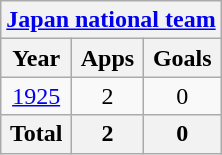<table class="wikitable" style="text-align:center">
<tr>
<th colspan=3><a href='#'>Japan national team</a></th>
</tr>
<tr>
<th>Year</th>
<th>Apps</th>
<th>Goals</th>
</tr>
<tr>
<td><a href='#'>1925</a></td>
<td>2</td>
<td>0</td>
</tr>
<tr>
<th>Total</th>
<th>2</th>
<th>0</th>
</tr>
</table>
